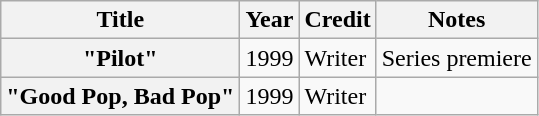<table class="wikitable sortable plainrowheaders">
<tr>
<th scope="col">Title</th>
<th scope="col">Year</th>
<th scope="col">Credit</th>
<th scope="col" class="unsortable">Notes</th>
</tr>
<tr>
<th scope="row">"Pilot"</th>
<td style="text-align:center;">1999</td>
<td>Writer</td>
<td>Series premiere</td>
</tr>
<tr>
<th scope="row">"Good Pop, Bad Pop"</th>
<td style="text-align:center;">1999</td>
<td>Writer</td>
<td></td>
</tr>
</table>
